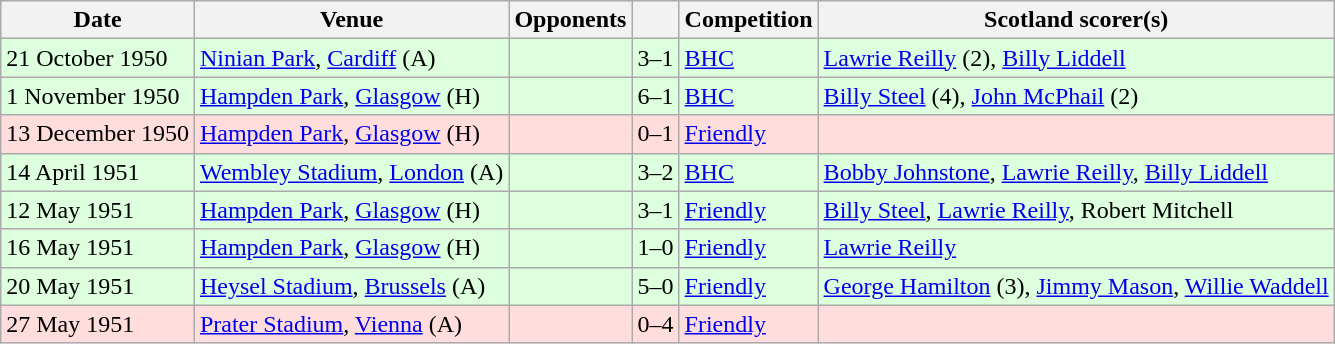<table class="wikitable">
<tr>
<th>Date</th>
<th>Venue</th>
<th>Opponents</th>
<th></th>
<th>Competition</th>
<th>Scotland scorer(s)</th>
</tr>
<tr bgcolor=#ddffdd>
<td>21 October 1950</td>
<td><a href='#'>Ninian Park</a>, <a href='#'>Cardiff</a> (A)</td>
<td></td>
<td align=center>3–1</td>
<td><a href='#'>BHC</a></td>
<td><a href='#'>Lawrie Reilly</a> (2), <a href='#'>Billy Liddell</a></td>
</tr>
<tr bgcolor=#ddffdd>
<td>1 November 1950</td>
<td><a href='#'>Hampden Park</a>, <a href='#'>Glasgow</a> (H)</td>
<td></td>
<td align=center>6–1</td>
<td><a href='#'>BHC</a></td>
<td><a href='#'>Billy Steel</a> (4), <a href='#'>John McPhail</a> (2)</td>
</tr>
<tr bgcolor=#ffdddd>
<td>13 December 1950</td>
<td><a href='#'>Hampden Park</a>, <a href='#'>Glasgow</a> (H)</td>
<td></td>
<td align=center>0–1</td>
<td><a href='#'>Friendly</a></td>
<td></td>
</tr>
<tr bgcolor=#ddffdd>
<td>14 April 1951</td>
<td><a href='#'>Wembley Stadium</a>, <a href='#'>London</a> (A)</td>
<td></td>
<td align=center>3–2</td>
<td><a href='#'>BHC</a></td>
<td><a href='#'>Bobby Johnstone</a>, <a href='#'>Lawrie Reilly</a>, <a href='#'>Billy Liddell</a></td>
</tr>
<tr bgcolor=#ddffdd>
<td>12 May 1951</td>
<td><a href='#'>Hampden Park</a>, <a href='#'>Glasgow</a> (H)</td>
<td></td>
<td align=center>3–1</td>
<td><a href='#'>Friendly</a></td>
<td><a href='#'>Billy Steel</a>, <a href='#'>Lawrie Reilly</a>, Robert Mitchell</td>
</tr>
<tr bgcolor=#ddffdd>
<td>16 May 1951</td>
<td><a href='#'>Hampden Park</a>, <a href='#'>Glasgow</a> (H)</td>
<td></td>
<td align=center>1–0</td>
<td><a href='#'>Friendly</a></td>
<td><a href='#'>Lawrie Reilly</a></td>
</tr>
<tr bgcolor=#ddffdd>
<td>20 May 1951</td>
<td><a href='#'>Heysel Stadium</a>, <a href='#'>Brussels</a> (A)</td>
<td></td>
<td align=center>5–0</td>
<td><a href='#'>Friendly</a></td>
<td><a href='#'>George Hamilton</a> (3), <a href='#'>Jimmy Mason</a>, <a href='#'>Willie Waddell</a></td>
</tr>
<tr bgcolor=#ffdddd>
<td>27 May 1951</td>
<td><a href='#'>Prater Stadium</a>, <a href='#'>Vienna</a> (A)</td>
<td></td>
<td align=center>0–4</td>
<td><a href='#'>Friendly</a></td>
<td></td>
</tr>
</table>
